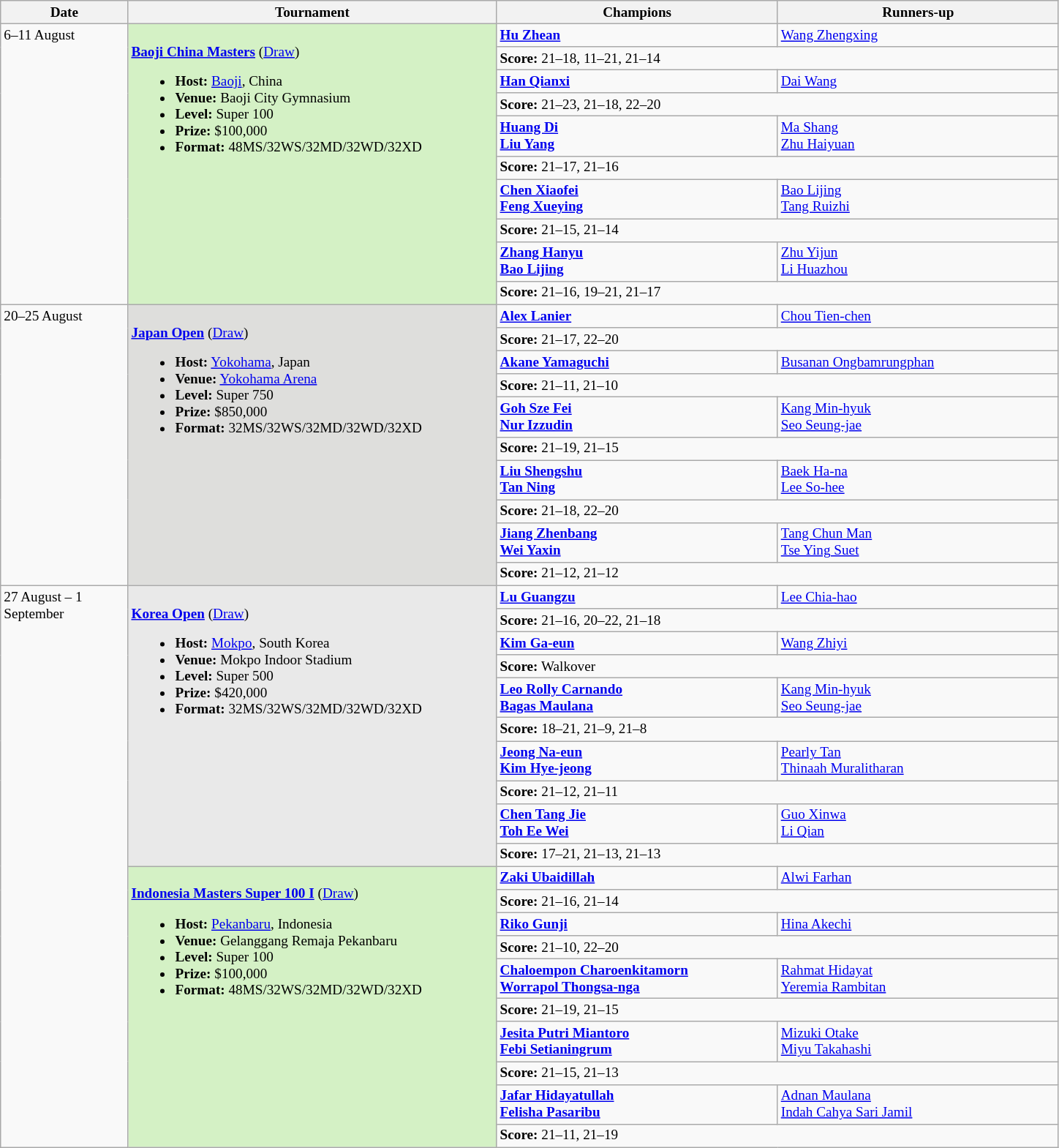<table class="wikitable" style="font-size:80%">
<tr>
<th width="110">Date</th>
<th width="330">Tournament</th>
<th width="250">Champions</th>
<th width="250">Runners-up</th>
</tr>
<tr valign="top">
<td rowspan="10">6–11 August</td>
<td bgcolor="#D4F1C5" rowspan="10"><br><strong><a href='#'>Baoji China Masters</a></strong> (<a href='#'>Draw</a>)<ul><li><strong>Host:</strong> <a href='#'>Baoji</a>, China</li><li><strong>Venue:</strong> Baoji City Gymnasium</li><li><strong>Level:</strong> Super 100</li><li><strong>Prize:</strong> $100,000</li><li><strong>Format:</strong> 48MS/32WS/32MD/32WD/32XD</li></ul></td>
<td><strong> <a href='#'>Hu Zhean</a></strong></td>
<td> <a href='#'>Wang Zhengxing</a></td>
</tr>
<tr>
<td colspan="2"><strong>Score:</strong> 21–18, 11–21, 21–14</td>
</tr>
<tr valign="top">
<td><strong> <a href='#'>Han Qianxi</a></strong></td>
<td> <a href='#'>Dai Wang</a></td>
</tr>
<tr>
<td colspan="2"><strong>Score:</strong> 21–23, 21–18, 22–20</td>
</tr>
<tr valign="top">
<td><strong> <a href='#'>Huang Di</a><br> <a href='#'>Liu Yang</a></strong></td>
<td> <a href='#'>Ma Shang</a><br>  <a href='#'>Zhu Haiyuan</a></td>
</tr>
<tr>
<td colspan="2"><strong>Score:</strong> 21–17, 21–16</td>
</tr>
<tr valign="top">
<td><strong> <a href='#'>Chen Xiaofei</a><br> <a href='#'>Feng Xueying</a></strong></td>
<td> <a href='#'>Bao Lijing</a><br> <a href='#'>Tang Ruizhi</a></td>
</tr>
<tr>
<td colspan="2"><strong>Score:</strong> 21–15, 21–14</td>
</tr>
<tr valign="top">
<td><strong> <a href='#'>Zhang Hanyu</a> <br>  <a href='#'>Bao Lijing</a></strong></td>
<td> <a href='#'>Zhu Yijun</a> <br>  <a href='#'>Li Huazhou</a></td>
</tr>
<tr>
<td colspan="2"><strong>Score:</strong> 21–16, 19–21, 21–17</td>
</tr>
<tr valign="top">
<td rowspan="10">20–25 August</td>
<td bgcolor="#DEDEDC" rowspan="10"><br><strong><a href='#'>Japan Open</a></strong> (<a href='#'>Draw</a>)<ul><li><strong>Host:</strong> <a href='#'>Yokohama</a>, Japan</li><li><strong>Venue:</strong> <a href='#'>Yokohama Arena</a></li><li><strong>Level:</strong> Super 750</li><li><strong>Prize:</strong> $850,000</li><li><strong>Format:</strong> 32MS/32WS/32MD/32WD/32XD</li></ul></td>
<td><strong> <a href='#'>Alex Lanier</a></strong></td>
<td> <a href='#'>Chou Tien-chen</a></td>
</tr>
<tr>
<td colspan="2"><strong>Score:</strong> 21–17, 22–20</td>
</tr>
<tr valign="top">
<td><strong> <a href='#'>Akane Yamaguchi</a></strong></td>
<td> <a href='#'>Busanan Ongbamrungphan</a></td>
</tr>
<tr>
<td colspan="2"><strong>Score:</strong> 21–11, 21–10</td>
</tr>
<tr valign="top">
<td><strong> <a href='#'>Goh Sze Fei</a><br> <a href='#'>Nur Izzudin</a></strong></td>
<td> <a href='#'>Kang Min-hyuk</a><br> <a href='#'>Seo Seung-jae</a></td>
</tr>
<tr>
<td colspan="2"><strong>Score:</strong> 21–19, 21–15</td>
</tr>
<tr valign="top">
<td><strong> <a href='#'>Liu Shengshu</a><br> <a href='#'>Tan Ning</a></strong></td>
<td> <a href='#'>Baek Ha-na</a><br> <a href='#'>Lee So-hee</a></td>
</tr>
<tr>
<td colspan="2"><strong>Score:</strong> 21–18, 22–20</td>
</tr>
<tr valign="top">
<td><strong> <a href='#'>Jiang Zhenbang</a><br> <a href='#'>Wei Yaxin</a></strong></td>
<td> <a href='#'>Tang Chun Man</a><br> <a href='#'>Tse Ying Suet</a></td>
</tr>
<tr>
<td colspan="2"><strong>Score:</strong> 21–12, 21–12</td>
</tr>
<tr valign="top">
<td rowspan="20">27 August – 1 September</td>
<td bgcolor="#E9E9E9" rowspan="10"><br><strong><a href='#'>Korea Open</a></strong> (<a href='#'>Draw</a>)<ul><li><strong>Host:</strong> <a href='#'>Mokpo</a>, South Korea</li><li><strong>Venue:</strong> Mokpo Indoor Stadium</li><li><strong>Level:</strong> Super 500</li><li><strong>Prize:</strong> $420,000</li><li><strong>Format:</strong> 32MS/32WS/32MD/32WD/32XD</li></ul></td>
<td><strong> <a href='#'>Lu Guangzu</a></strong></td>
<td> <a href='#'>Lee Chia-hao</a></td>
</tr>
<tr>
<td colspan="2"><strong>Score:</strong> 21–16, 20–22, 21–18</td>
</tr>
<tr valign="top">
<td><strong> <a href='#'>Kim Ga-eun</a></strong></td>
<td> <a href='#'>Wang Zhiyi</a></td>
</tr>
<tr>
<td colspan="2"><strong>Score:</strong> Walkover</td>
</tr>
<tr valign="top">
<td><strong> <a href='#'>Leo Rolly Carnando</a><br> <a href='#'>Bagas Maulana</a></strong></td>
<td> <a href='#'>Kang Min-hyuk</a><br> <a href='#'>Seo Seung-jae</a></td>
</tr>
<tr>
<td colspan="2"><strong>Score:</strong> 18–21, 21–9, 21–8</td>
</tr>
<tr valign="top">
<td><strong> <a href='#'>Jeong Na-eun</a><br> <a href='#'>Kim Hye-jeong</a></strong></td>
<td> <a href='#'>Pearly Tan</a><br> <a href='#'>Thinaah Muralitharan</a></td>
</tr>
<tr>
<td colspan="2"><strong>Score:</strong> 21–12, 21–11</td>
</tr>
<tr valign="top">
<td><strong> <a href='#'>Chen Tang Jie</a><br> <a href='#'>Toh Ee Wei</a></strong></td>
<td> <a href='#'>Guo Xinwa</a><br> <a href='#'>Li Qian</a></td>
</tr>
<tr>
<td colspan="2"><strong>Score:</strong> 17–21, 21–13, 21–13</td>
</tr>
<tr valign="top">
<td bgcolor="#D4F1C5" rowspan="10"><br><strong><a href='#'>Indonesia Masters Super 100 I</a></strong> (<a href='#'>Draw</a>)<ul><li><strong>Host:</strong> <a href='#'>Pekanbaru</a>, Indonesia</li><li><strong>Venue:</strong> Gelanggang Remaja Pekanbaru</li><li><strong>Level:</strong> Super 100</li><li><strong>Prize:</strong> $100,000</li><li><strong>Format:</strong> 48MS/32WS/32MD/32WD/32XD</li></ul></td>
<td><strong> <a href='#'>Zaki Ubaidillah</a></strong></td>
<td> <a href='#'>Alwi Farhan</a></td>
</tr>
<tr>
<td colspan="2"><strong>Score:</strong> 21–16, 21–14</td>
</tr>
<tr valign="top">
<td><strong> <a href='#'>Riko Gunji</a></strong></td>
<td> <a href='#'>Hina Akechi</a></td>
</tr>
<tr>
<td colspan="2"><strong>Score:</strong> 21–10, 22–20</td>
</tr>
<tr valign="top">
<td><strong> <a href='#'>Chaloempon Charoenkitamorn</a><br> <a href='#'>Worrapol Thongsa-nga</a></strong></td>
<td> <a href='#'>Rahmat Hidayat</a><br> <a href='#'>Yeremia Rambitan</a></td>
</tr>
<tr>
<td colspan="2"><strong>Score:</strong> 21–19, 21–15</td>
</tr>
<tr valign="top">
<td><strong> <a href='#'>Jesita Putri Miantoro</a><br> <a href='#'>Febi Setianingrum</a></strong></td>
<td> <a href='#'>Mizuki Otake</a><br> <a href='#'>Miyu Takahashi</a></td>
</tr>
<tr>
<td colspan="2"><strong>Score:</strong> 21–15, 21–13</td>
</tr>
<tr valign="top">
<td><strong> <a href='#'>Jafar Hidayatullah</a><br> <a href='#'>Felisha Pasaribu</a></strong></td>
<td> <a href='#'>Adnan Maulana</a><br> <a href='#'>Indah Cahya Sari Jamil</a></td>
</tr>
<tr>
<td colspan="2"><strong>Score:</strong> 21–11, 21–19</td>
</tr>
</table>
